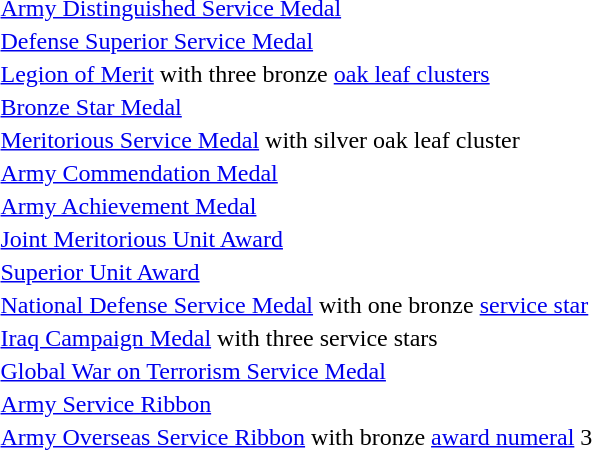<table>
<tr>
<td></td>
<td><a href='#'>Army Distinguished Service Medal</a></td>
</tr>
<tr>
<td></td>
<td><a href='#'>Defense Superior Service Medal</a></td>
</tr>
<tr>
<td></td>
<td><a href='#'>Legion of Merit</a> with three bronze <a href='#'>oak leaf clusters</a></td>
</tr>
<tr>
<td></td>
<td><a href='#'>Bronze Star Medal</a></td>
</tr>
<tr>
<td></td>
<td><a href='#'>Meritorious Service Medal</a> with silver oak leaf cluster</td>
</tr>
<tr>
<td></td>
<td><a href='#'>Army Commendation Medal</a></td>
</tr>
<tr>
<td></td>
<td><a href='#'>Army Achievement Medal</a></td>
</tr>
<tr>
<td></td>
<td><a href='#'>Joint Meritorious Unit Award</a></td>
</tr>
<tr>
<td></td>
<td><a href='#'>Superior Unit Award</a></td>
</tr>
<tr>
<td></td>
<td><a href='#'>National Defense Service Medal</a> with one bronze <a href='#'>service star</a></td>
</tr>
<tr>
<td></td>
<td><a href='#'>Iraq Campaign Medal</a> with three service stars</td>
</tr>
<tr>
<td></td>
<td><a href='#'>Global War on Terrorism Service Medal</a></td>
</tr>
<tr>
<td></td>
<td><a href='#'>Army Service Ribbon</a></td>
</tr>
<tr>
<td><span></span></td>
<td><a href='#'>Army Overseas Service Ribbon</a> with bronze <a href='#'>award numeral</a> 3</td>
</tr>
</table>
